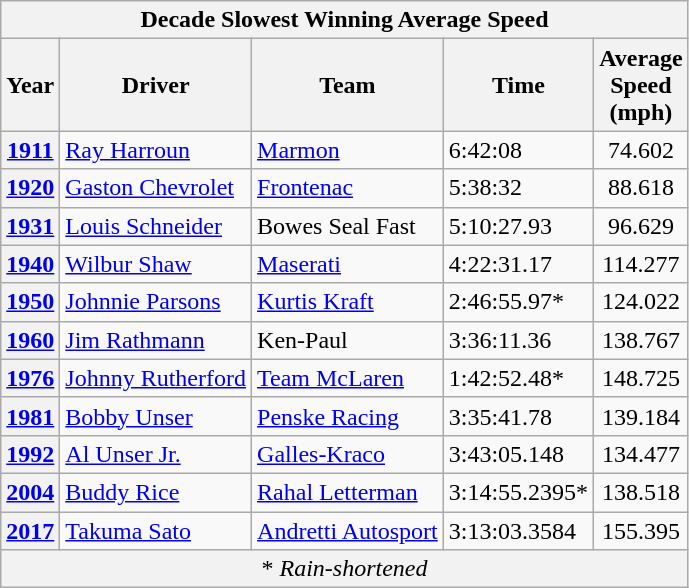<table class="wikitable">
<tr>
<td bgcolor="#F2F2F2" align="center" colspan="5"><strong>Decade Slowest Winning Average Speed</strong></td>
</tr>
<tr>
<th><strong>Year</strong></th>
<th><strong>Driver</strong></th>
<th><strong>Team</strong></th>
<th><strong>Time</strong></th>
<th><strong>Average<br>Speed<br>(mph)</strong></th>
</tr>
<tr>
<td bgcolor="#F2F2F2" align="center"><strong><a href='#'>1911</a></strong></td>
<td> <a href='#'>Ray Harroun</a></td>
<td><a href='#'>Marmon</a></td>
<td align=left>6:42:08</td>
<td align=center>74.602</td>
</tr>
<tr>
<td bgcolor="#F2F2F2" align="center"><strong><a href='#'>1920</a></strong></td>
<td> <a href='#'>Gaston Chevrolet</a></td>
<td><a href='#'>Frontenac</a></td>
<td align=left>5:38:32</td>
<td align=center>88.618</td>
</tr>
<tr>
<td bgcolor="#F2F2F2" align="center"><strong><a href='#'>1931</a></strong></td>
<td> <a href='#'>Louis Schneider</a></td>
<td>Bowes Seal Fast</td>
<td align=left>5:10:27.93</td>
<td align=center>96.629</td>
</tr>
<tr>
<td bgcolor="#F2F2F2" align="center"><strong><a href='#'>1940</a></strong></td>
<td> <a href='#'>Wilbur Shaw</a></td>
<td><a href='#'>Maserati</a></td>
<td align=left>4:22:31.17</td>
<td align=center>114.277</td>
</tr>
<tr>
<td bgcolor="#F2F2F2" align="center"><strong><a href='#'>1950</a></strong></td>
<td> <a href='#'>Johnnie Parsons</a></td>
<td><a href='#'>Kurtis Kraft</a></td>
<td align=left>2:46:55.97*</td>
<td align=center>124.022</td>
</tr>
<tr>
<td bgcolor="#F2F2F2" align="center"><strong><a href='#'>1960</a></strong></td>
<td> <a href='#'>Jim Rathmann</a></td>
<td>Ken-Paul</td>
<td align=left>3:36:11.36</td>
<td align=center>138.767</td>
</tr>
<tr>
<td bgcolor="#F2F2F2" align="center"><strong><a href='#'>1976</a></strong></td>
<td> <a href='#'>Johnny Rutherford</a></td>
<td><a href='#'>Team McLaren</a></td>
<td align=left>1:42:52.48*</td>
<td align=center>148.725</td>
</tr>
<tr>
<td bgcolor="#F2F2F2" align="center"><strong><a href='#'>1981</a></strong></td>
<td> <a href='#'>Bobby Unser</a></td>
<td><a href='#'>Penske Racing</a></td>
<td align=left>3:35:41.78</td>
<td align=center>139.184</td>
</tr>
<tr>
<td bgcolor="#F2F2F2" align="center"><strong><a href='#'>1992</a></strong></td>
<td> <a href='#'>Al Unser Jr.</a></td>
<td><a href='#'>Galles-Kraco</a></td>
<td align=left>3:43:05.148</td>
<td align=center>134.477</td>
</tr>
<tr>
<td bgcolor="#F2F2F2" align="center"><strong><a href='#'>2004</a></strong></td>
<td> <a href='#'>Buddy Rice</a></td>
<td><a href='#'>Rahal Letterman</a></td>
<td align=left>3:14:55.2395*</td>
<td align=center>138.518</td>
</tr>
<tr>
<td bgcolor="#F2F2F2" align="center"><strong><a href='#'>2017</a></strong></td>
<td> <a href='#'>Takuma Sato</a></td>
<td><a href='#'>Andretti Autosport</a></td>
<td align=left>3:13:03.3584</td>
<td align=center>155.395</td>
</tr>
<tr>
<td bgcolor="#F2F2F2" align="center" colspan="5">* <em>Rain-shortened</em><br></td>
</tr>
</table>
